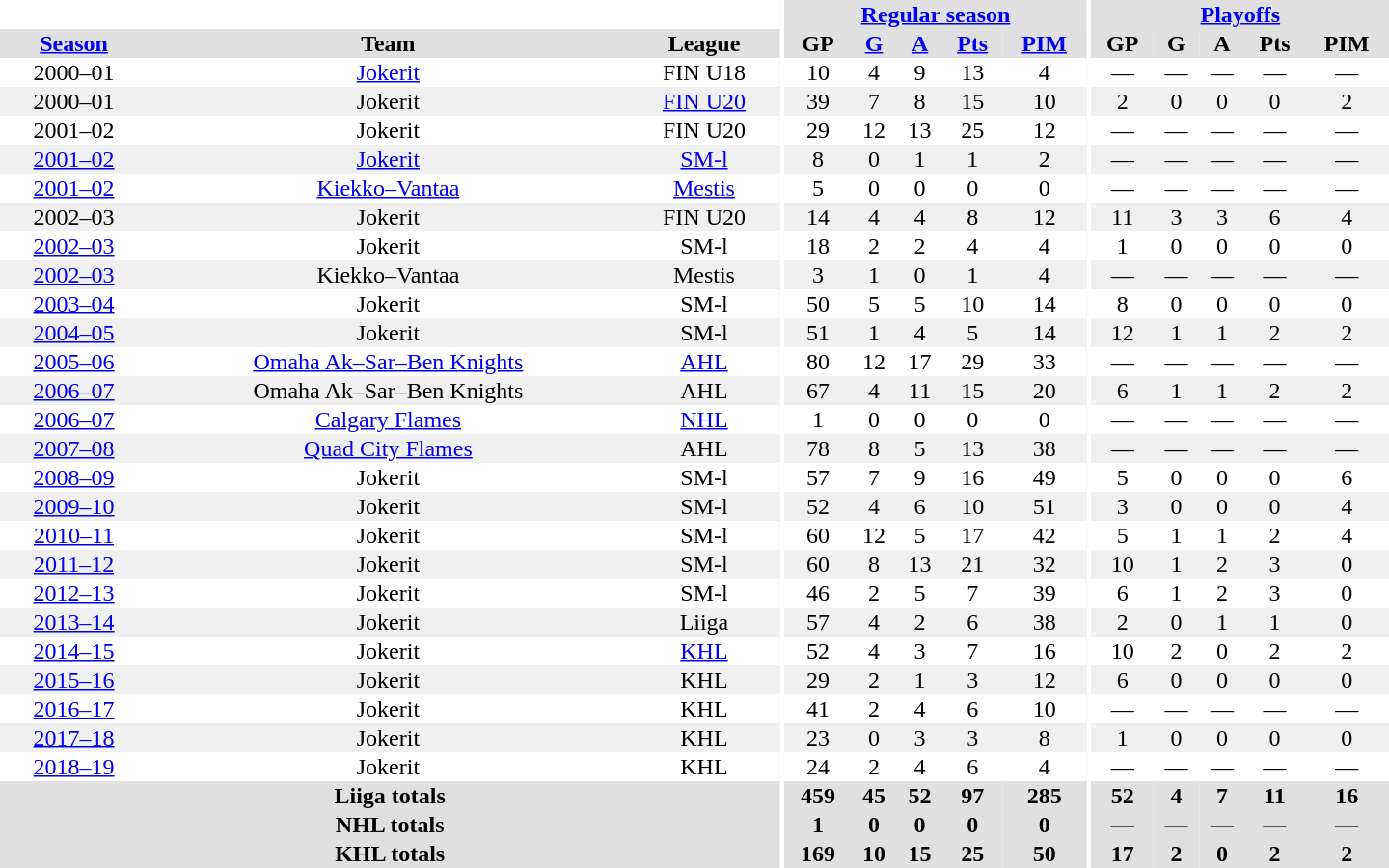<table border="0" cellpadding="1" cellspacing="0" style="text-align:center; width:60em">
<tr bgcolor="#e0e0e0">
<th colspan="3" bgcolor="#ffffff"></th>
<th rowspan="99" bgcolor="#ffffff"></th>
<th colspan="5"><a href='#'>Regular season</a></th>
<th rowspan="99" bgcolor="#ffffff"></th>
<th colspan="5"><a href='#'>Playoffs</a></th>
</tr>
<tr bgcolor="#e0e0e0">
<th><a href='#'>Season</a></th>
<th>Team</th>
<th>League</th>
<th>GP</th>
<th><a href='#'>G</a></th>
<th><a href='#'>A</a></th>
<th><a href='#'>Pts</a></th>
<th><a href='#'>PIM</a></th>
<th>GP</th>
<th>G</th>
<th>A</th>
<th>Pts</th>
<th>PIM</th>
</tr>
<tr>
<td>2000–01</td>
<td><a href='#'>Jokerit</a></td>
<td>FIN U18</td>
<td>10</td>
<td>4</td>
<td>9</td>
<td>13</td>
<td>4</td>
<td>—</td>
<td>—</td>
<td>—</td>
<td>—</td>
<td>—</td>
</tr>
<tr bgcolor="#f0f0f0">
<td>2000–01</td>
<td>Jokerit</td>
<td><a href='#'>FIN U20</a></td>
<td>39</td>
<td>7</td>
<td>8</td>
<td>15</td>
<td>10</td>
<td>2</td>
<td>0</td>
<td>0</td>
<td>0</td>
<td>2</td>
</tr>
<tr>
<td>2001–02</td>
<td>Jokerit</td>
<td>FIN U20</td>
<td>29</td>
<td>12</td>
<td>13</td>
<td>25</td>
<td>12</td>
<td>—</td>
<td>—</td>
<td>—</td>
<td>—</td>
<td>—</td>
</tr>
<tr bgcolor="#f0f0f0">
<td><a href='#'>2001–02</a></td>
<td><a href='#'>Jokerit</a></td>
<td><a href='#'>SM-l</a></td>
<td>8</td>
<td>0</td>
<td>1</td>
<td>1</td>
<td>2</td>
<td>—</td>
<td>—</td>
<td>—</td>
<td>—</td>
<td>—</td>
</tr>
<tr>
<td><a href='#'>2001–02</a></td>
<td><a href='#'>Kiekko–Vantaa</a></td>
<td><a href='#'>Mestis</a></td>
<td>5</td>
<td>0</td>
<td>0</td>
<td>0</td>
<td>0</td>
<td>—</td>
<td>—</td>
<td>—</td>
<td>—</td>
<td>—</td>
</tr>
<tr bgcolor="#f0f0f0">
<td>2002–03</td>
<td>Jokerit</td>
<td>FIN U20</td>
<td>14</td>
<td>4</td>
<td>4</td>
<td>8</td>
<td>12</td>
<td>11</td>
<td>3</td>
<td>3</td>
<td>6</td>
<td>4</td>
</tr>
<tr>
<td><a href='#'>2002–03</a></td>
<td>Jokerit</td>
<td>SM-l</td>
<td>18</td>
<td>2</td>
<td>2</td>
<td>4</td>
<td>4</td>
<td>1</td>
<td>0</td>
<td>0</td>
<td>0</td>
<td>0</td>
</tr>
<tr bgcolor="#f0f0f0">
<td><a href='#'>2002–03</a></td>
<td>Kiekko–Vantaa</td>
<td>Mestis</td>
<td>3</td>
<td>1</td>
<td>0</td>
<td>1</td>
<td>4</td>
<td>—</td>
<td>—</td>
<td>—</td>
<td>—</td>
<td>—</td>
</tr>
<tr>
<td><a href='#'>2003–04</a></td>
<td>Jokerit</td>
<td>SM-l</td>
<td>50</td>
<td>5</td>
<td>5</td>
<td>10</td>
<td>14</td>
<td>8</td>
<td>0</td>
<td>0</td>
<td>0</td>
<td>0</td>
</tr>
<tr bgcolor="#f0f0f0">
<td><a href='#'>2004–05</a></td>
<td>Jokerit</td>
<td>SM-l</td>
<td>51</td>
<td>1</td>
<td>4</td>
<td>5</td>
<td>14</td>
<td>12</td>
<td>1</td>
<td>1</td>
<td>2</td>
<td>2</td>
</tr>
<tr>
<td><a href='#'>2005–06</a></td>
<td><a href='#'>Omaha Ak–Sar–Ben Knights</a></td>
<td><a href='#'>AHL</a></td>
<td>80</td>
<td>12</td>
<td>17</td>
<td>29</td>
<td>33</td>
<td>—</td>
<td>—</td>
<td>—</td>
<td>—</td>
<td>—</td>
</tr>
<tr bgcolor="#f0f0f0">
<td><a href='#'>2006–07</a></td>
<td>Omaha Ak–Sar–Ben Knights</td>
<td>AHL</td>
<td>67</td>
<td>4</td>
<td>11</td>
<td>15</td>
<td>20</td>
<td>6</td>
<td>1</td>
<td>1</td>
<td>2</td>
<td>2</td>
</tr>
<tr>
<td><a href='#'>2006–07</a></td>
<td><a href='#'>Calgary Flames</a></td>
<td><a href='#'>NHL</a></td>
<td>1</td>
<td>0</td>
<td>0</td>
<td>0</td>
<td>0</td>
<td>—</td>
<td>—</td>
<td>—</td>
<td>—</td>
<td>—</td>
</tr>
<tr bgcolor="#f0f0f0">
<td><a href='#'>2007–08</a></td>
<td><a href='#'>Quad City Flames</a></td>
<td>AHL</td>
<td>78</td>
<td>8</td>
<td>5</td>
<td>13</td>
<td>38</td>
<td>—</td>
<td>—</td>
<td>—</td>
<td>—</td>
<td>—</td>
</tr>
<tr>
<td><a href='#'>2008–09</a></td>
<td>Jokerit</td>
<td>SM-l</td>
<td>57</td>
<td>7</td>
<td>9</td>
<td>16</td>
<td>49</td>
<td>5</td>
<td>0</td>
<td>0</td>
<td>0</td>
<td>6</td>
</tr>
<tr bgcolor="#f0f0f0">
<td><a href='#'>2009–10</a></td>
<td>Jokerit</td>
<td>SM-l</td>
<td>52</td>
<td>4</td>
<td>6</td>
<td>10</td>
<td>51</td>
<td>3</td>
<td>0</td>
<td>0</td>
<td>0</td>
<td>4</td>
</tr>
<tr>
<td><a href='#'>2010–11</a></td>
<td>Jokerit</td>
<td>SM-l</td>
<td>60</td>
<td>12</td>
<td>5</td>
<td>17</td>
<td>42</td>
<td>5</td>
<td>1</td>
<td>1</td>
<td>2</td>
<td>4</td>
</tr>
<tr bgcolor="#f0f0f0">
<td><a href='#'>2011–12</a></td>
<td>Jokerit</td>
<td>SM-l</td>
<td>60</td>
<td>8</td>
<td>13</td>
<td>21</td>
<td>32</td>
<td>10</td>
<td>1</td>
<td>2</td>
<td>3</td>
<td>0</td>
</tr>
<tr>
<td><a href='#'>2012–13</a></td>
<td>Jokerit</td>
<td>SM-l</td>
<td>46</td>
<td>2</td>
<td>5</td>
<td>7</td>
<td>39</td>
<td>6</td>
<td>1</td>
<td>2</td>
<td>3</td>
<td>0</td>
</tr>
<tr bgcolor="#f0f0f0">
<td><a href='#'>2013–14</a></td>
<td>Jokerit</td>
<td>Liiga</td>
<td>57</td>
<td>4</td>
<td>2</td>
<td>6</td>
<td>38</td>
<td>2</td>
<td>0</td>
<td>1</td>
<td>1</td>
<td>0</td>
</tr>
<tr>
<td><a href='#'>2014–15</a></td>
<td>Jokerit</td>
<td><a href='#'>KHL</a></td>
<td>52</td>
<td>4</td>
<td>3</td>
<td>7</td>
<td>16</td>
<td>10</td>
<td>2</td>
<td>0</td>
<td>2</td>
<td>2</td>
</tr>
<tr bgcolor="#f0f0f0">
<td><a href='#'>2015–16</a></td>
<td>Jokerit</td>
<td>KHL</td>
<td>29</td>
<td>2</td>
<td>1</td>
<td>3</td>
<td>12</td>
<td>6</td>
<td>0</td>
<td>0</td>
<td>0</td>
<td>0</td>
</tr>
<tr>
<td><a href='#'>2016–17</a></td>
<td>Jokerit</td>
<td>KHL</td>
<td>41</td>
<td>2</td>
<td>4</td>
<td>6</td>
<td>10</td>
<td>—</td>
<td>—</td>
<td>—</td>
<td>—</td>
<td>—</td>
</tr>
<tr bgcolor="#f0f0f0">
<td><a href='#'>2017–18</a></td>
<td>Jokerit</td>
<td>KHL</td>
<td>23</td>
<td>0</td>
<td>3</td>
<td>3</td>
<td>8</td>
<td>1</td>
<td>0</td>
<td>0</td>
<td>0</td>
<td>0</td>
</tr>
<tr>
<td><a href='#'>2018–19</a></td>
<td>Jokerit</td>
<td>KHL</td>
<td>24</td>
<td>2</td>
<td>4</td>
<td>6</td>
<td>4</td>
<td>—</td>
<td>—</td>
<td>—</td>
<td>—</td>
<td>—</td>
</tr>
<tr bgcolor="#e0e0e0">
<th colspan="3">Liiga totals</th>
<th>459</th>
<th>45</th>
<th>52</th>
<th>97</th>
<th>285</th>
<th>52</th>
<th>4</th>
<th>7</th>
<th>11</th>
<th>16</th>
</tr>
<tr bgcolor="#e0e0e0">
<th colspan="3">NHL totals</th>
<th>1</th>
<th>0</th>
<th>0</th>
<th>0</th>
<th>0</th>
<th>—</th>
<th>—</th>
<th>—</th>
<th>—</th>
<th>—</th>
</tr>
<tr bgcolor="#e0e0e0">
<th colspan="3">KHL totals</th>
<th>169</th>
<th>10</th>
<th>15</th>
<th>25</th>
<th>50</th>
<th>17</th>
<th>2</th>
<th>0</th>
<th>2</th>
<th>2</th>
</tr>
</table>
